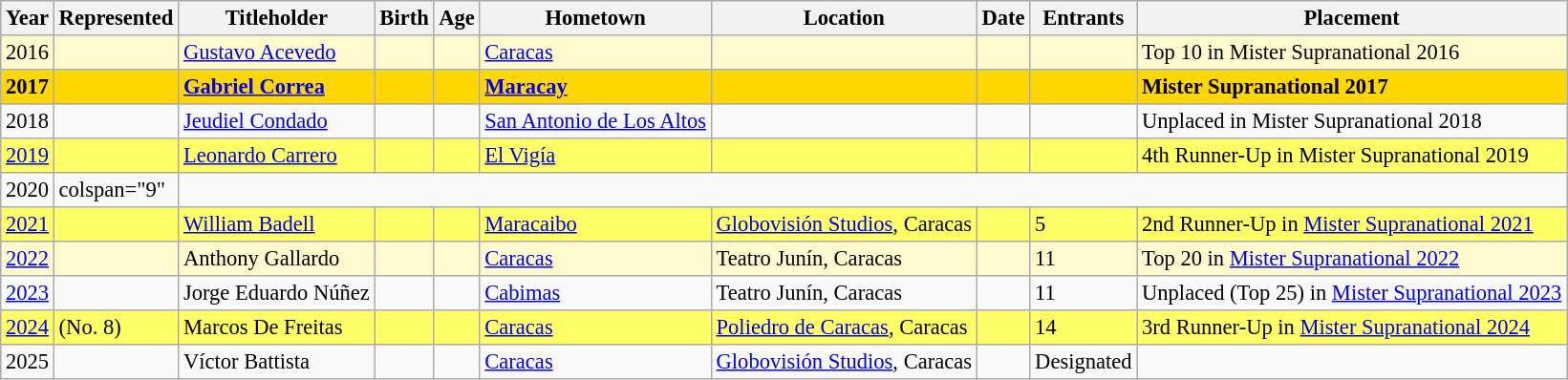<table class="wikitable sortable" style="margin: 0 1em 0 0; background: #f9f9f9; border: 1px #aaa solid; border-collapse: collapse; font-size: 94%;">
<tr>
<th>Year</th>
<th>Represented</th>
<th>Titleholder</th>
<th>Birth</th>
<th>Age</th>
<th>Hometown</th>
<th>Location</th>
<th>Date</th>
<th>Entrants</th>
<th>Placement</th>
</tr>
<tr style="background-color:#FFFACD;">
<td>2016</td>
<td></td>
<td><a href='#'>Gustavo Acevedo</a></td>
<td></td>
<td></td>
<td><a href='#'>Caracas</a></td>
<td></td>
<td></td>
<td></td>
<td>Top 10 in Mister Supranational 2016</td>
</tr>
<tr style="background-color:gold; font-weight: bold ">
<td>2017</td>
<td></td>
<td><a href='#'>Gabriel Correa</a></td>
<td></td>
<td></td>
<td><a href='#'>Maracay</a></td>
<td></td>
<td></td>
<td></td>
<td>Mister Supranational 2017</td>
</tr>
<tr>
<td>2018</td>
<td></td>
<td><a href='#'>Jeudiel Condado</a></td>
<td></td>
<td></td>
<td><a href='#'>San Antonio de Los Altos</a></td>
<td></td>
<td></td>
<td></td>
<td>Unplaced in Mister Supranational 2018</td>
</tr>
<tr style="background-color:#FFFF66;">
<td><a href='#'>2019</a></td>
<td></td>
<td><a href='#'>Leonardo Carrero</a></td>
<td></td>
<td></td>
<td><a href='#'>El Vigía</a></td>
<td></td>
<td></td>
<td></td>
<td>4th Runner-Up in Mister Supranational 2019</td>
</tr>
<tr>
<td>2020</td>
<td>colspan="9" </td>
</tr>
<tr style="background-color:#FFFF66;">
<td><a href='#'>2021</a></td>
<td></td>
<td><a href='#'>William Badell</a></td>
<td></td>
<td></td>
<td><a href='#'>Maracaibo</a></td>
<td><a href='#'>Globovisión Studios</a>, Caracas</td>
<td></td>
<td>5</td>
<td>2nd Runner-Up in <a href='#'>Mister Supranational 2021</a></td>
</tr>
<tr style="background-color:#FFFACD;">
<td><a href='#'>2022</a></td>
<td></td>
<td>Anthony Gallardo</td>
<td></td>
<td></td>
<td><a href='#'>Caracas</a></td>
<td>Teatro Junín, Caracas</td>
<td></td>
<td>11</td>
<td>Top 20 in <a href='#'>Mister Supranational 2022</a></td>
</tr>
<tr>
<td><a href='#'>2023</a></td>
<td></td>
<td>Jorge Eduardo Núñez</td>
<td></td>
<td></td>
<td><a href='#'>Cabimas</a></td>
<td>Teatro Junín, Caracas</td>
<td></td>
<td>11</td>
<td>Unplaced (Top 25) in <a href='#'>Mister Supranational 2023</a></td>
</tr>
<tr style="background-color:#FFFF66;">
<td><a href='#'>2024</a></td>
<td> (No. 8)</td>
<td>Marcos De Freitas</td>
<td></td>
<td></td>
<td><a href='#'>Caracas</a></td>
<td><a href='#'>Poliedro de Caracas</a>, Caracas</td>
<td></td>
<td>14</td>
<td>3rd Runner-Up in <a href='#'>Mister Supranational 2024</a></td>
</tr>
<tr>
<td>2025</td>
<td></td>
<td>Víctor Battista</td>
<td></td>
<td></td>
<td><a href='#'>Caracas</a></td>
<td><a href='#'>Globovisión Studios</a>, Caracas</td>
<td></td>
<td>Designated</td>
<td></td>
</tr>
</table>
